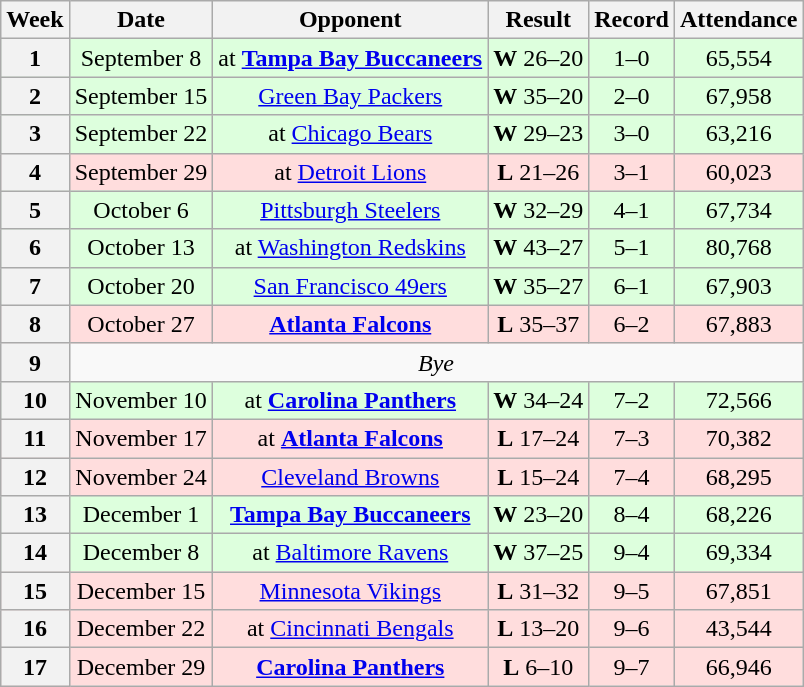<table class="wikitable" style="text-align:center">
<tr>
<th>Week</th>
<th>Date</th>
<th>Opponent</th>
<th>Result</th>
<th>Record</th>
<th>Attendance</th>
</tr>
<tr style="background:#ddffdd">
<th>1</th>
<td>September 8</td>
<td>at <strong><a href='#'>Tampa Bay Buccaneers</a></strong></td>
<td><strong>W</strong> 26–20 </td>
<td>1–0</td>
<td>65,554</td>
</tr>
<tr style="background:#ddffdd">
<th>2</th>
<td>September 15</td>
<td><a href='#'>Green Bay Packers</a></td>
<td><strong>W</strong> 35–20</td>
<td>2–0</td>
<td>67,958</td>
</tr>
<tr style="background:#ddffdd">
<th>3</th>
<td>September 22</td>
<td>at <a href='#'>Chicago Bears</a></td>
<td><strong>W</strong> 29–23</td>
<td>3–0</td>
<td>63,216</td>
</tr>
<tr style="background:#ffdddd">
<th>4</th>
<td>September 29</td>
<td>at <a href='#'>Detroit Lions</a></td>
<td><strong>L</strong> 21–26</td>
<td>3–1</td>
<td>60,023</td>
</tr>
<tr style="background:#ddffdd">
<th>5</th>
<td>October 6</td>
<td><a href='#'>Pittsburgh Steelers</a></td>
<td><strong>W</strong> 32–29</td>
<td>4–1</td>
<td>67,734</td>
</tr>
<tr style="background:#ddffdd">
<th>6</th>
<td>October 13</td>
<td>at <a href='#'>Washington Redskins</a></td>
<td><strong>W</strong> 43–27</td>
<td>5–1</td>
<td>80,768</td>
</tr>
<tr style="background:#ddffdd">
<th>7</th>
<td>October 20</td>
<td><a href='#'>San Francisco 49ers</a></td>
<td><strong>W</strong> 35–27</td>
<td>6–1</td>
<td>67,903</td>
</tr>
<tr style="background:#ffdddd">
<th>8</th>
<td>October 27</td>
<td><strong><a href='#'>Atlanta Falcons</a></strong></td>
<td><strong>L</strong> 35–37</td>
<td>6–2</td>
<td>67,883</td>
</tr>
<tr>
<th>9</th>
<td colspan="5"><em>Bye</em></td>
</tr>
<tr style="background:#ddffdd">
<th>10</th>
<td>November 10</td>
<td>at <strong><a href='#'>Carolina Panthers</a></strong></td>
<td><strong>W</strong> 34–24</td>
<td>7–2</td>
<td>72,566</td>
</tr>
<tr style="background:#ffdddd">
<th>11</th>
<td>November 17</td>
<td>at <strong><a href='#'>Atlanta Falcons</a></strong></td>
<td><strong>L</strong> 17–24</td>
<td>7–3</td>
<td>70,382</td>
</tr>
<tr style="background:#ffdddd">
<th>12</th>
<td>November 24</td>
<td><a href='#'>Cleveland Browns</a></td>
<td><strong>L</strong> 15–24</td>
<td>7–4</td>
<td>68,295</td>
</tr>
<tr style="background:#ddffdd">
<th>13</th>
<td>December 1</td>
<td><strong><a href='#'>Tampa Bay Buccaneers</a></strong></td>
<td><strong>W</strong> 23–20</td>
<td>8–4</td>
<td>68,226</td>
</tr>
<tr style="background:#ddffdd">
<th>14</th>
<td>December 8</td>
<td>at <a href='#'>Baltimore Ravens</a></td>
<td><strong>W</strong> 37–25</td>
<td>9–4</td>
<td>69,334</td>
</tr>
<tr style="background:#ffdddd">
<th>15</th>
<td>December 15</td>
<td><a href='#'>Minnesota Vikings</a></td>
<td><strong>L</strong> 31–32</td>
<td>9–5</td>
<td>67,851</td>
</tr>
<tr style="background:#ffdddd">
<th>16</th>
<td>December 22</td>
<td>at <a href='#'>Cincinnati Bengals</a></td>
<td><strong>L</strong> 13–20</td>
<td>9–6</td>
<td>43,544</td>
</tr>
<tr style="background:#ffdddd">
<th>17</th>
<td>December 29</td>
<td><strong><a href='#'>Carolina Panthers</a></strong></td>
<td><strong>L</strong> 6–10</td>
<td>9–7</td>
<td>66,946</td>
</tr>
</table>
